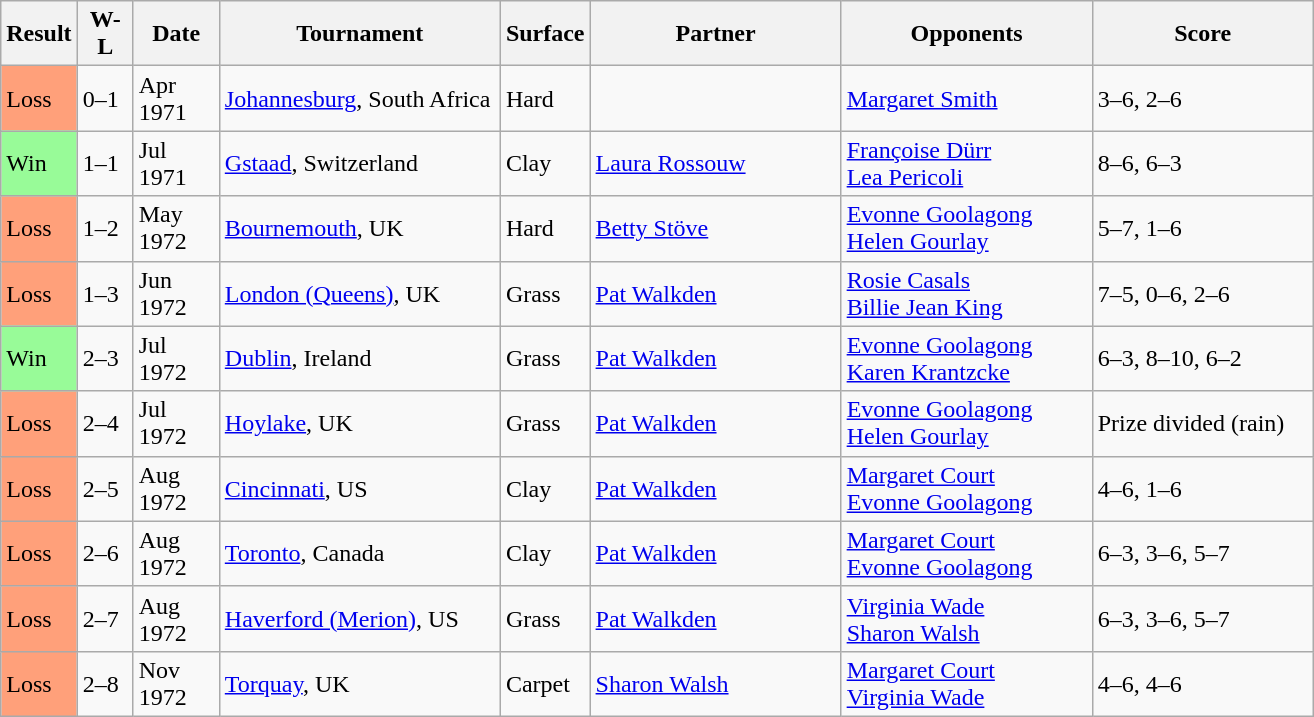<table class="sortable wikitable">
<tr>
<th style="width:40px">Result</th>
<th style="width:30px" class="unsortable">W-L</th>
<th style="width:50px">Date</th>
<th style="width:180px">Tournament</th>
<th style="width:50px">Surface</th>
<th style="width:160px">Partner</th>
<th style="width:160px">Opponents</th>
<th style="width:140px" class="unsortable">Score</th>
</tr>
<tr>
<td style="background:#ffa07a;">Loss</td>
<td>0–1</td>
<td>Apr 1971</td>
<td><a href='#'>Johannesburg</a>, South Africa</td>
<td>Hard</td>
<td></td>
<td> <a href='#'>Margaret Smith</a><br></td>
<td>3–6, 2–6</td>
</tr>
<tr>
<td style="background:#98fb98;">Win</td>
<td>1–1</td>
<td>Jul 1971</td>
<td><a href='#'>Gstaad</a>, Switzerland</td>
<td>Clay</td>
<td> <a href='#'>Laura Rossouw</a></td>
<td> <a href='#'>Françoise Dürr</a><br> <a href='#'>Lea Pericoli</a></td>
<td>8–6, 6–3</td>
</tr>
<tr>
<td style="background:#ffa07a;">Loss</td>
<td>1–2</td>
<td>May 1972</td>
<td><a href='#'>Bournemouth</a>, UK</td>
<td>Hard</td>
<td> <a href='#'>Betty Stöve</a></td>
<td> <a href='#'>Evonne Goolagong</a><br> <a href='#'>Helen Gourlay</a></td>
<td>5–7, 1–6</td>
</tr>
<tr>
<td style="background:#ffa07a;">Loss</td>
<td>1–3</td>
<td>Jun 1972</td>
<td><a href='#'>London (Queens)</a>, UK</td>
<td>Grass</td>
<td> <a href='#'>Pat Walkden</a></td>
<td> <a href='#'>Rosie Casals</a><br> <a href='#'>Billie Jean King</a></td>
<td>7–5, 0–6, 2–6</td>
</tr>
<tr>
<td style="background:#98fb98;">Win</td>
<td>2–3</td>
<td>Jul 1972</td>
<td><a href='#'>Dublin</a>, Ireland</td>
<td>Grass</td>
<td> <a href='#'>Pat Walkden</a></td>
<td> <a href='#'>Evonne Goolagong</a><br> <a href='#'>Karen Krantzcke</a></td>
<td>6–3, 8–10, 6–2</td>
</tr>
<tr>
<td style="background:#ffa07a;">Loss</td>
<td>2–4</td>
<td>Jul 1972</td>
<td><a href='#'>Hoylake</a>, UK</td>
<td>Grass</td>
<td> <a href='#'>Pat Walkden</a></td>
<td> <a href='#'>Evonne Goolagong</a><br> <a href='#'>Helen Gourlay</a></td>
<td>Prize divided (rain)</td>
</tr>
<tr>
<td style="background:#ffa07a;">Loss</td>
<td>2–5</td>
<td>Aug 1972</td>
<td><a href='#'>Cincinnati</a>, US</td>
<td>Clay</td>
<td> <a href='#'>Pat Walkden</a></td>
<td> <a href='#'>Margaret Court</a><br> <a href='#'>Evonne Goolagong</a></td>
<td>4–6, 1–6</td>
</tr>
<tr>
<td style="background:#ffa07a;">Loss</td>
<td>2–6</td>
<td>Aug 1972</td>
<td><a href='#'>Toronto</a>, Canada</td>
<td>Clay</td>
<td> <a href='#'>Pat Walkden</a></td>
<td> <a href='#'>Margaret Court</a><br> <a href='#'>Evonne Goolagong</a></td>
<td>6–3, 3–6, 5–7</td>
</tr>
<tr>
<td style="background:#ffa07a;">Loss</td>
<td>2–7</td>
<td>Aug 1972</td>
<td><a href='#'>Haverford (Merion)</a>, US</td>
<td>Grass</td>
<td> <a href='#'>Pat Walkden</a></td>
<td> <a href='#'>Virginia Wade</a><br> <a href='#'>Sharon Walsh</a></td>
<td>6–3, 3–6, 5–7</td>
</tr>
<tr>
<td style="background:#ffa07a;">Loss</td>
<td>2–8</td>
<td>Nov 1972</td>
<td><a href='#'>Torquay</a>, UK</td>
<td>Carpet</td>
<td> <a href='#'>Sharon Walsh</a></td>
<td> <a href='#'>Margaret Court</a><br> <a href='#'>Virginia Wade</a></td>
<td>4–6, 4–6</td>
</tr>
</table>
